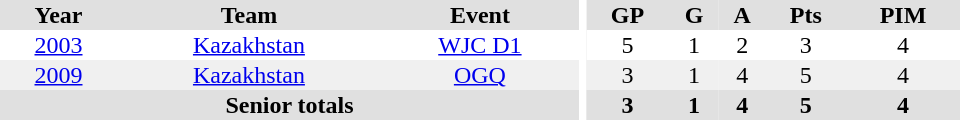<table border="0" cellpadding="1" cellspacing="0" ID="Table3" style="text-align:center; width:40em">
<tr ALIGN="center" bgcolor="#e0e0e0">
<th>Year</th>
<th>Team</th>
<th>Event</th>
<th rowspan="99" bgcolor="#ffffff"></th>
<th>GP</th>
<th>G</th>
<th>A</th>
<th>Pts</th>
<th>PIM</th>
</tr>
<tr>
<td><a href='#'>2003</a></td>
<td><a href='#'>Kazakhstan</a></td>
<td><a href='#'>WJC D1</a></td>
<td>5</td>
<td>1</td>
<td>2</td>
<td>3</td>
<td>4</td>
</tr>
<tr bgcolor="#f0f0f0">
<td><a href='#'>2009</a></td>
<td><a href='#'>Kazakhstan</a></td>
<td><a href='#'>OGQ</a></td>
<td>3</td>
<td>1</td>
<td>4</td>
<td>5</td>
<td>4</td>
</tr>
<tr bgcolor="#e0e0e0">
<th colspan="3">Senior totals</th>
<th>3</th>
<th>1</th>
<th>4</th>
<th>5</th>
<th>4</th>
</tr>
</table>
